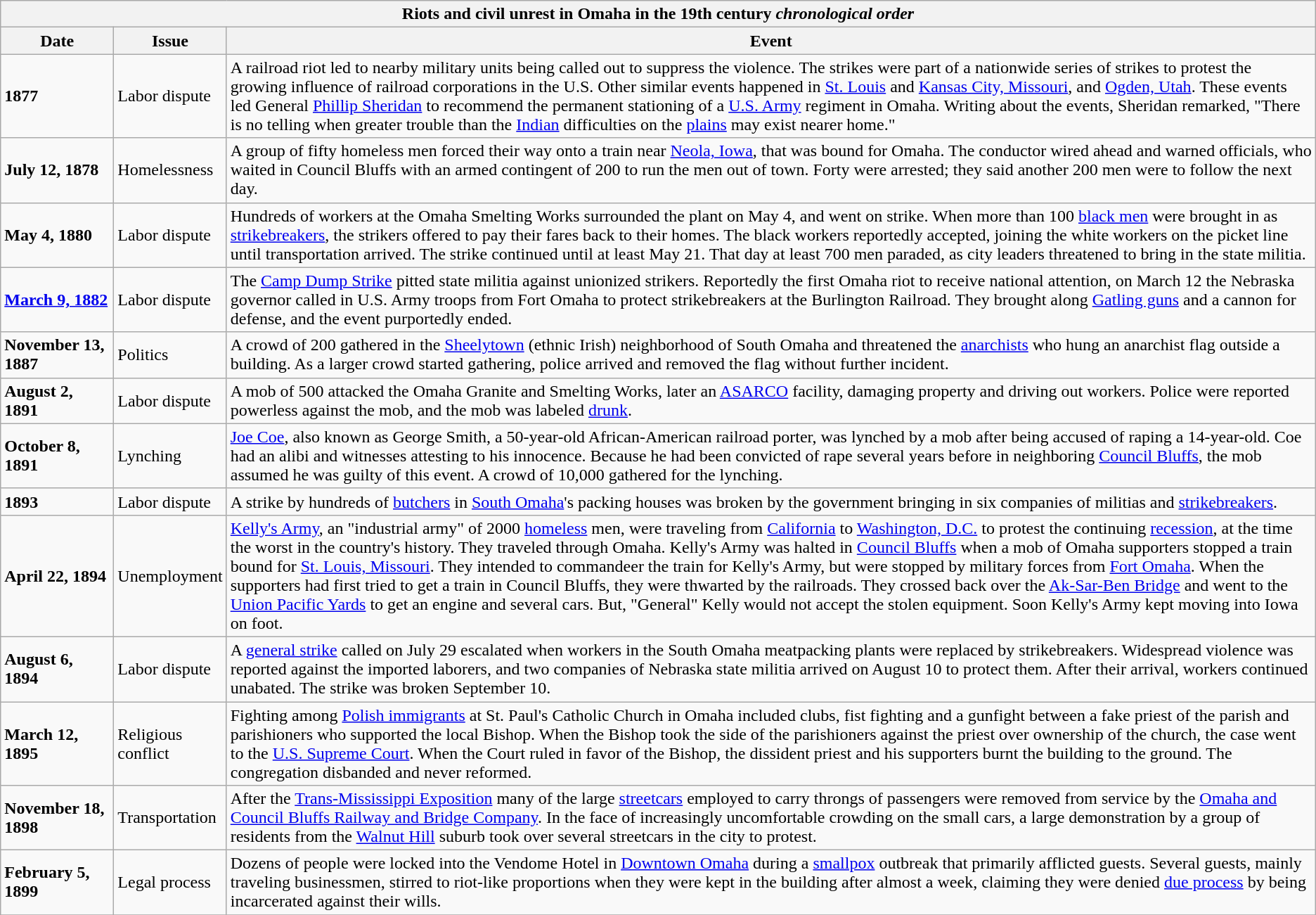<table class="wikitable">
<tr>
<th align="center" colspan="6"><strong>Riots and civil unrest in Omaha in the 19th century</strong> <em>chronological order</em></th>
</tr>
<tr>
<th scope="col" width="100">Date</th>
<th scope="col" width="50">Issue</th>
<th scope="col">Event</th>
</tr>
<tr>
<td><strong>1877</strong></td>
<td>Labor dispute</td>
<td>A railroad riot led to nearby military units being called out to suppress the violence. The strikes were part of a nationwide series of strikes to protest the growing influence of railroad corporations in the U.S. Other similar events happened in <a href='#'>St. Louis</a> and <a href='#'>Kansas City, Missouri</a>, and <a href='#'>Ogden, Utah</a>. These events led General <a href='#'>Phillip Sheridan</a> to recommend the permanent stationing of a <a href='#'>U.S. Army</a> regiment in Omaha. Writing about the events, Sheridan remarked, "There is no telling when greater trouble than the <a href='#'>Indian</a> difficulties on the <a href='#'>plains</a> may exist nearer home."</td>
</tr>
<tr>
<td><strong>July 12, 1878</strong></td>
<td>Homelessness</td>
<td>A group of fifty homeless men forced their way onto a train near <a href='#'>Neola, Iowa</a>, that was bound for Omaha. The conductor wired ahead and warned officials, who waited in Council Bluffs with an armed contingent of 200 to run the men out of town. Forty were arrested; they said another 200 men were to follow the next day.</td>
</tr>
<tr>
<td><strong>May 4, 1880</strong></td>
<td>Labor dispute</td>
<td>Hundreds of workers at the Omaha Smelting Works surrounded the plant on May 4, and went on strike. When more than 100 <a href='#'>black men</a> were brought in as <a href='#'>strikebreakers</a>, the strikers offered to pay their fares back to their homes. The black workers reportedly accepted, joining the white workers on the picket line until transportation arrived. The strike continued until at least May 21. That day at least 700 men paraded, as city leaders threatened to bring in the state militia.</td>
</tr>
<tr>
<td><strong><a href='#'>March 9, 1882</a></strong></td>
<td>Labor dispute</td>
<td>The <a href='#'>Camp Dump Strike</a> pitted state militia against unionized strikers. Reportedly the first Omaha riot to receive national attention, on March 12 the Nebraska governor called in U.S. Army troops from Fort Omaha to protect strikebreakers at the Burlington Railroad. They brought along <a href='#'>Gatling guns</a> and a cannon for defense, and the event purportedly ended.</td>
</tr>
<tr>
<td><strong>November 13, 1887</strong></td>
<td>Politics</td>
<td>A crowd of 200 gathered in the <a href='#'>Sheelytown</a> (ethnic Irish) neighborhood of South Omaha and threatened the <a href='#'>anarchists</a> who hung an anarchist flag outside a building. As a larger crowd started gathering, police arrived and removed the flag without further incident.</td>
</tr>
<tr>
<td><strong>August 2, 1891</strong></td>
<td>Labor dispute</td>
<td>A mob of 500 attacked the Omaha Granite and Smelting Works, later an <a href='#'>ASARCO</a> facility, damaging property and driving out workers. Police were reported powerless against the mob, and the mob was labeled <a href='#'>drunk</a>.</td>
</tr>
<tr>
<td><strong>October 8, 1891</strong></td>
<td>Lynching</td>
<td><a href='#'>Joe Coe</a>, also known as George Smith, a 50-year-old African-American railroad porter, was lynched by a mob after being accused of raping a 14-year-old. Coe had an alibi and witnesses attesting to his innocence. Because he had been convicted of rape several years before in neighboring <a href='#'>Council Bluffs</a>, the mob assumed he was guilty of this event. A crowd of 10,000 gathered for the lynching.</td>
</tr>
<tr>
<td><strong>1893</strong></td>
<td>Labor dispute</td>
<td>A strike by hundreds of <a href='#'>butchers</a> in <a href='#'>South Omaha</a>'s packing houses was broken by the government bringing in six companies of militias and <a href='#'>strikebreakers</a>.</td>
</tr>
<tr>
<td><strong>April 22, 1894</strong></td>
<td>Unemployment</td>
<td><a href='#'>Kelly's Army</a>, an "industrial army" of 2000 <a href='#'>homeless</a> men, were traveling from <a href='#'>California</a> to <a href='#'>Washington, D.C.</a> to protest the continuing <a href='#'>recession</a>, at the time the worst in the country's history. They traveled through Omaha. Kelly's Army was halted in <a href='#'>Council Bluffs</a> when a mob of Omaha supporters stopped a train bound for <a href='#'>St. Louis, Missouri</a>. They intended to commandeer the train for Kelly's Army, but were stopped by military forces from <a href='#'>Fort Omaha</a>. When the supporters had first tried to get a train in Council Bluffs, they were thwarted by the railroads. They crossed back over the <a href='#'>Ak-Sar-Ben Bridge</a> and went to the <a href='#'>Union Pacific Yards</a> to get an engine and several cars. But, "General" Kelly would not accept the stolen equipment. Soon Kelly's Army kept moving into Iowa on foot.</td>
</tr>
<tr>
<td><strong>August 6, 1894</strong></td>
<td>Labor dispute</td>
<td>A <a href='#'>general strike</a> called on July 29 escalated when workers in the South Omaha meatpacking plants were replaced by strikebreakers. Widespread violence was reported against the imported laborers, and two companies of Nebraska state militia arrived on August 10 to protect them. After their arrival, workers continued unabated. The strike was broken September 10.</td>
</tr>
<tr>
<td><strong>March 12, 1895</strong></td>
<td>Religious conflict</td>
<td>Fighting among <a href='#'>Polish immigrants</a> at St. Paul's Catholic Church in Omaha included clubs, fist fighting and a gunfight between a fake priest of the parish and parishioners who supported the local Bishop. When the Bishop took the side of the parishioners against the priest over ownership of the church, the case went to the <a href='#'>U.S. Supreme Court</a>. When the Court ruled in favor of the Bishop, the dissident priest and his supporters burnt the building to the ground. The congregation disbanded and never reformed.</td>
</tr>
<tr>
<td><strong>November 18, 1898</strong></td>
<td>Transportation</td>
<td>After the <a href='#'>Trans-Mississippi Exposition</a> many of the large <a href='#'>streetcars</a> employed to carry throngs of passengers were removed from service by the <a href='#'>Omaha and Council Bluffs Railway and Bridge Company</a>. In the face of increasingly uncomfortable crowding on the small cars, a large demonstration by a group of residents from the <a href='#'>Walnut Hill</a> suburb took over several streetcars in the city to protest.</td>
</tr>
<tr>
<td><strong>February 5, 1899</strong></td>
<td>Legal process</td>
<td>Dozens of people were locked into the Vendome Hotel in <a href='#'>Downtown Omaha</a> during a <a href='#'>smallpox</a> outbreak that primarily afflicted guests. Several guests, mainly traveling businessmen, stirred to riot-like proportions when they were kept in the building after almost a week, claiming they were denied <a href='#'>due process</a> by being incarcerated against their wills.</td>
</tr>
<tr>
</tr>
</table>
